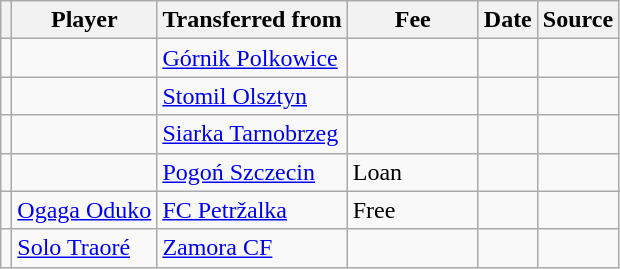<table class="wikitable plainrowheaders sortable">
<tr>
<th></th>
<th scope="col">Player</th>
<th>Transferred from</th>
<th style="width: 80px;">Fee</th>
<th scope="col">Date</th>
<th scope="col">Source</th>
</tr>
<tr>
<td align="center"></td>
<td> </td>
<td> <a href='#'>Górnik Polkowice</a></td>
<td></td>
<td></td>
<td></td>
</tr>
<tr>
<td align="center"></td>
<td> </td>
<td> <a href='#'>Stomil Olsztyn</a></td>
<td></td>
<td></td>
<td></td>
</tr>
<tr>
<td align="center"></td>
<td> </td>
<td> <a href='#'>Siarka Tarnobrzeg</a></td>
<td></td>
<td></td>
<td></td>
</tr>
<tr>
<td align="center"></td>
<td> </td>
<td> <a href='#'>Pogoń Szczecin</a></td>
<td>Loan</td>
<td></td>
<td></td>
</tr>
<tr>
<td align="center"></td>
<td> <a href='#'>Ogaga Oduko</a></td>
<td> <a href='#'>FC Petržalka</a></td>
<td>Free</td>
<td></td>
<td></td>
</tr>
<tr>
<td align="center"></td>
<td> <a href='#'>Solo Traoré</a></td>
<td> <a href='#'>Zamora CF</a></td>
<td></td>
<td></td>
<td></td>
</tr>
</table>
